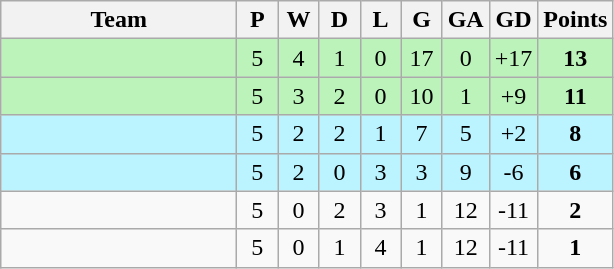<table class="wikitable" style="text-align:center;">
<tr>
<th width=150>Team</th>
<th width=20>P</th>
<th width=20>W</th>
<th width=20>D</th>
<th width=20>L</th>
<th width=20>G</th>
<th width=20>GA</th>
<th width=20>GD</th>
<th width=20>Points</th>
</tr>
<tr style="background-color:#BBF3BB">
<td align="left"></td>
<td>5</td>
<td>4</td>
<td>1</td>
<td>0</td>
<td>17</td>
<td>0</td>
<td>+17</td>
<td><strong>13</strong></td>
</tr>
<tr style="background-color:#BBF3BB">
<td align="left"></td>
<td>5</td>
<td>3</td>
<td>2</td>
<td>0</td>
<td>10</td>
<td>1</td>
<td>+9</td>
<td><strong>11</strong></td>
</tr>
<tr style="background-color:#BBF3FF">
<td align="left"></td>
<td>5</td>
<td>2</td>
<td>2</td>
<td>1</td>
<td>7</td>
<td>5</td>
<td>+2</td>
<td><strong>8</strong></td>
</tr>
<tr style="background-color:#BBF3FF">
<td align="left"></td>
<td>5</td>
<td>2</td>
<td>0</td>
<td>3</td>
<td>3</td>
<td>9</td>
<td>-6</td>
<td><strong>6</strong></td>
</tr>
<tr>
<td align="left"></td>
<td>5</td>
<td>0</td>
<td>2</td>
<td>3</td>
<td>1</td>
<td>12</td>
<td>-11</td>
<td><strong>2</strong></td>
</tr>
<tr>
<td align="left"></td>
<td>5</td>
<td>0</td>
<td>1</td>
<td>4</td>
<td>1</td>
<td>12</td>
<td>-11</td>
<td><strong>1</strong></td>
</tr>
</table>
